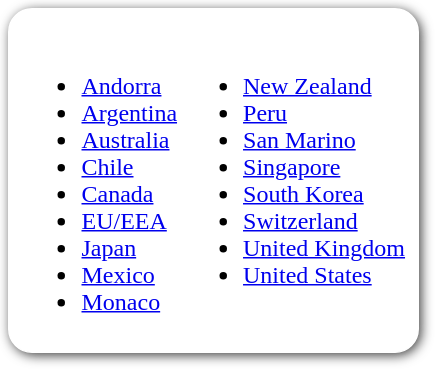<table style=" border-radius:1em; box-shadow: 0.1em 0.1em 0.5em rgba(0,0,0,0.75); background-color: white; border: 1px solid white; padding: 5px;">
<tr style="vertical-align:top;">
<td><br><ul><li> <a href='#'>Andorra</a></li><li> <a href='#'>Argentina</a></li><li> <a href='#'>Australia</a></li><li> <a href='#'>Chile</a></li><li> <a href='#'>Canada</a></li><li> <a href='#'>EU/EEA</a></li><li> <a href='#'>Japan</a></li><li> <a href='#'>Mexico</a></li><li> <a href='#'>Monaco</a></li></ul></td>
<td valign=top><br><ul><li> <a href='#'>New Zealand</a></li><li> <a href='#'>Peru</a></li><li> <a href='#'>San Marino</a></li><li> <a href='#'>Singapore</a></li><li> <a href='#'>South Korea</a></li><li> <a href='#'>Switzerland</a></li><li> <a href='#'>United Kingdom</a></li><li> <a href='#'>United States</a></li></ul></td>
</tr>
</table>
